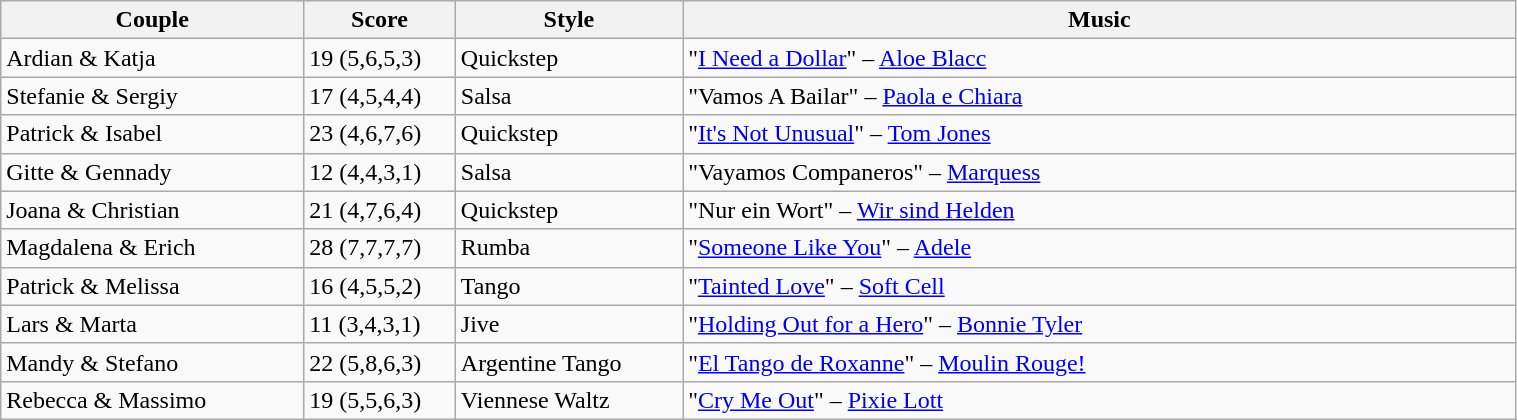<table class="wikitable" width="80%">
<tr>
<th width="20%">Couple</th>
<th width="10%">Score</th>
<th width="15%">Style</th>
<th width="60%">Music</th>
</tr>
<tr>
<td>Ardian & Katja</td>
<td>19 (5,6,5,3)</td>
<td>Quickstep</td>
<td>"<a href='#'>I Need a Dollar</a>" – <a href='#'>Aloe Blacc</a></td>
</tr>
<tr>
<td>Stefanie & Sergiy</td>
<td>17 (4,5,4,4)</td>
<td>Salsa</td>
<td>"Vamos A Bailar" – <a href='#'>Paola e Chiara</a></td>
</tr>
<tr>
<td>Patrick & Isabel</td>
<td>23 (4,6,7,6)</td>
<td>Quickstep</td>
<td>"<a href='#'>It's Not Unusual</a>" – <a href='#'>Tom Jones</a></td>
</tr>
<tr>
<td>Gitte & Gennady</td>
<td>12 (4,4,3,1)</td>
<td>Salsa</td>
<td>"Vayamos Companeros" – <a href='#'>Marquess</a></td>
</tr>
<tr>
<td>Joana & Christian</td>
<td>21 (4,7,6,4)</td>
<td>Quickstep</td>
<td>"Nur ein Wort" – <a href='#'>Wir sind Helden</a></td>
</tr>
<tr>
<td>Magdalena & Erich</td>
<td>28 (7,7,7,7)</td>
<td>Rumba</td>
<td>"<a href='#'>Someone Like You</a>" – <a href='#'>Adele</a></td>
</tr>
<tr>
<td>Patrick & Melissa</td>
<td>16 (4,5,5,2)</td>
<td>Tango</td>
<td>"<a href='#'>Tainted Love</a>" – <a href='#'>Soft Cell</a></td>
</tr>
<tr>
<td>Lars & Marta</td>
<td>11 (3,4,3,1)</td>
<td>Jive</td>
<td>"<a href='#'>Holding Out for a Hero</a>" – <a href='#'>Bonnie Tyler</a></td>
</tr>
<tr>
<td>Mandy & Stefano</td>
<td>22 (5,8,6,3)</td>
<td>Argentine Tango</td>
<td>"<a href='#'>El Tango de Roxanne</a>" – <a href='#'>Moulin Rouge!</a></td>
</tr>
<tr>
<td>Rebecca & Massimo</td>
<td>19 (5,5,6,3)</td>
<td>Viennese Waltz</td>
<td>"<a href='#'>Cry Me Out</a>" – <a href='#'>Pixie Lott</a></td>
</tr>
</table>
